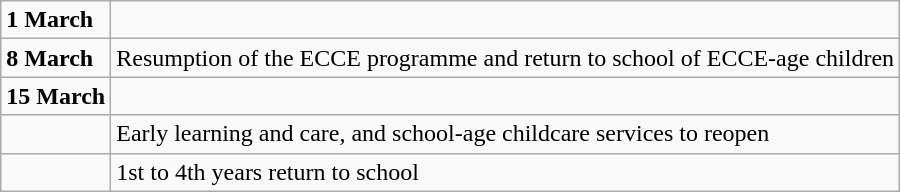<table class="wikitable" style="text-align:left">
<tr>
<td><strong>1 March</strong></td>
<td></td>
</tr>
<tr>
<td><strong>8 March</strong></td>
<td>Resumption of the ECCE programme and return to school of ECCE-age children</td>
</tr>
<tr>
<td><strong>15 March</strong></td>
<td></td>
</tr>
<tr>
<td></td>
<td>Early learning and care, and school-age childcare services to reopen</td>
</tr>
<tr>
<td></td>
<td>1st to 4th years return to school</td>
</tr>
</table>
